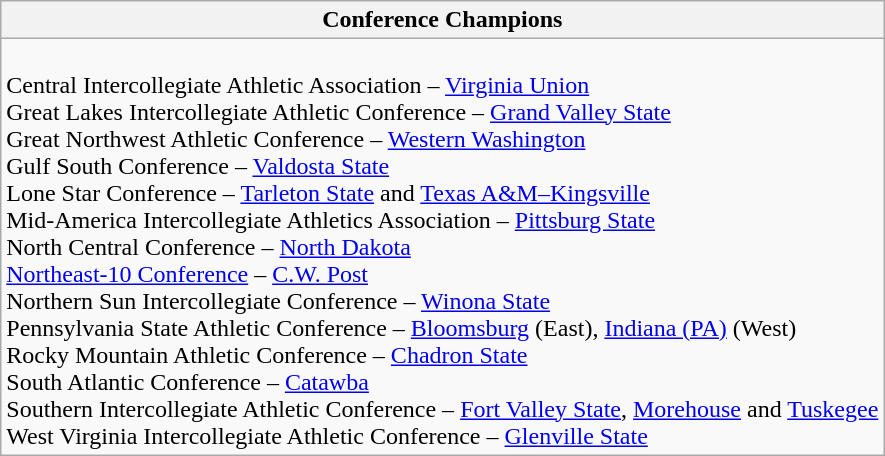<table class="wikitable">
<tr>
<th>Conference Champions</th>
</tr>
<tr>
<td><br>Central Intercollegiate Athletic Association – <a href='#'>Virginia Union</a><br>
Great Lakes Intercollegiate Athletic Conference – <a href='#'>Grand Valley State</a><br>
Great Northwest Athletic Conference – <a href='#'>Western Washington</a><br>
Gulf South Conference – <a href='#'>Valdosta State</a><br>
Lone Star Conference – <a href='#'>Tarleton State</a> and <a href='#'>Texas A&M–Kingsville</a><br>
Mid-America Intercollegiate Athletics Association – <a href='#'>Pittsburg State</a><br>
North Central Conference – <a href='#'>North Dakota</a><br>
<a href='#'>Northeast-10 Conference</a> – <a href='#'>C.W. Post</a><br>
Northern Sun Intercollegiate Conference – <a href='#'>Winona State</a><br>
Pennsylvania State Athletic Conference – <a href='#'>Bloomsburg</a> (East), <a href='#'>Indiana (PA)</a> (West)<br>
Rocky Mountain Athletic Conference – <a href='#'>Chadron State</a><br>
South Atlantic Conference – <a href='#'>Catawba</a><br>
Southern Intercollegiate Athletic Conference – <a href='#'>Fort Valley State</a>, <a href='#'>Morehouse</a> and <a href='#'>Tuskegee</a><br>
West Virginia Intercollegiate Athletic Conference – <a href='#'>Glenville State</a></td>
</tr>
</table>
